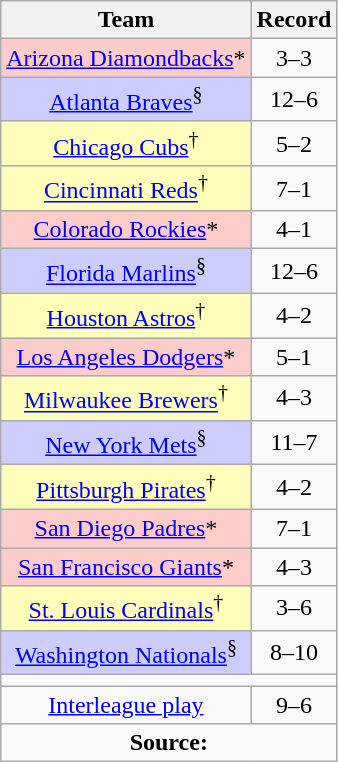<table class="wikitable">
<tr>
<th>Team</th>
<th>Record</th>
</tr>
<tr style="text-align:center">
<td bgcolor="#ffcccc"><a href='#'>Arizona Diamondbacks</a>*</td>
<td>3–3</td>
</tr>
<tr style="text-align:center">
<td bgcolor="#ccccff"><a href='#'>Atlanta Braves</a><sup>§</sup></td>
<td>12–6</td>
</tr>
<tr style="text-align:center">
<td bgcolor="#ffffbb"><a href='#'>Chicago Cubs</a><sup>†</sup></td>
<td>5–2</td>
</tr>
<tr style="text-align:center">
<td bgcolor="#ffffbb"><a href='#'>Cincinnati Reds</a><sup>†</sup></td>
<td>7–1</td>
</tr>
<tr style="text-align:center">
<td bgcolor="#ffcccc"><a href='#'>Colorado Rockies</a>*</td>
<td>4–1</td>
</tr>
<tr style="text-align:center">
<td bgcolor="#ccccff"><a href='#'>Florida Marlins</a><sup>§</sup></td>
<td>12–6</td>
</tr>
<tr style="text-align:center">
<td bgcolor="#ffffbb"><a href='#'>Houston Astros</a><sup>†</sup></td>
<td>4–2</td>
</tr>
<tr style="text-align:center">
<td bgcolor="#ffcccc"><a href='#'>Los Angeles Dodgers</a>*</td>
<td>5–1</td>
</tr>
<tr style="text-align:center">
<td bgcolor="#ffffbb"><a href='#'>Milwaukee Brewers</a><sup>†</sup></td>
<td>4–3</td>
</tr>
<tr style="text-align:center">
<td bgcolor="#ccccff"><a href='#'>New York Mets</a><sup>§</sup></td>
<td>11–7</td>
</tr>
<tr style="text-align:center">
<td bgcolor="#ffffbb"><a href='#'>Pittsburgh Pirates</a><sup>†</sup></td>
<td>4–2</td>
</tr>
<tr style="text-align:center">
<td bgcolor="#ffcccc"><a href='#'>San Diego Padres</a>*</td>
<td>7–1</td>
</tr>
<tr style="text-align:center">
<td bgcolor="#ffcccc"><a href='#'>San Francisco Giants</a>*</td>
<td>4–3</td>
</tr>
<tr style="text-align:center">
<td bgcolor="#ffffbb"><a href='#'>St. Louis Cardinals</a><sup>†</sup></td>
<td>3–6</td>
</tr>
<tr style="text-align:center">
<td bgcolor="#ccccff"><a href='#'>Washington Nationals</a><sup>§</sup></td>
<td>8–10</td>
</tr>
<tr>
<td colspan=2></td>
</tr>
<tr style="text-align:center">
<td><a href='#'>Interleague play</a></td>
<td>9–6</td>
</tr>
<tr style="text-align:center">
<td colspan=2><strong>Source:</strong> </td>
</tr>
</table>
